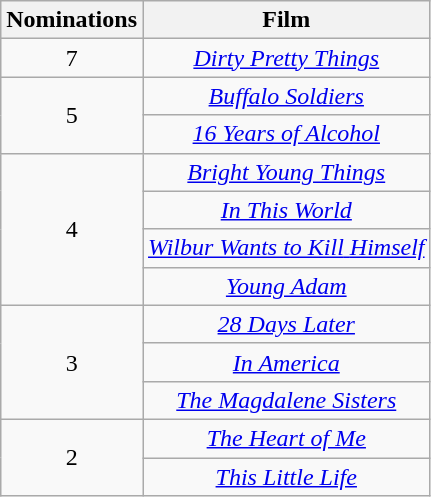<table class="wikitable plainrowheaders" style="text-align:center;">
<tr>
<th scope="col" style="width:55px;">Nominations</th>
<th scope="col" style="text-align:center;">Film</th>
</tr>
<tr>
<td>7</td>
<td><a href='#'><em>Dirty Pretty Things</em></a></td>
</tr>
<tr>
<td rowspan="2">5</td>
<td><em><a href='#'>Buffalo Soldiers</a></em></td>
</tr>
<tr>
<td><em><a href='#'>16 Years of Alcohol</a></em></td>
</tr>
<tr>
<td rowspan="4">4</td>
<td><em><a href='#'>Bright Young Things</a></em></td>
</tr>
<tr>
<td><em><a href='#'>In This World</a></em></td>
</tr>
<tr>
<td><a href='#'><em>Wilbur Wants to Kill</em> <em>Himself</em></a></td>
</tr>
<tr>
<td><em><a href='#'>Young Adam</a></em></td>
</tr>
<tr>
<td rowspan="3">3</td>
<td><em><a href='#'>28 Days Later</a></em></td>
</tr>
<tr>
<td><em><a href='#'>In America</a></em></td>
</tr>
<tr>
<td><em><a href='#'>The Magdalene Sisters</a></em></td>
</tr>
<tr>
<td rowspan="2">2</td>
<td><em><a href='#'>The Heart of Me</a></em></td>
</tr>
<tr>
<td><em><a href='#'>This Little Life</a></em></td>
</tr>
</table>
